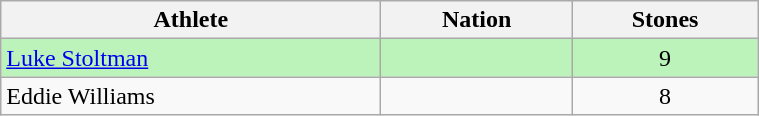<table class="wikitable" style="text-align:center;width: 40%;">
<tr>
<th scope="col">Athlete</th>
<th scope="col">Nation</th>
<th scope="col">Stones</th>
</tr>
<tr bgcolor=bbf3bb>
<td align=left><a href='#'>Luke Stoltman</a></td>
<td align=left></td>
<td>9</td>
</tr>
<tr>
<td align=left>Eddie Williams</td>
<td align=left></td>
<td>8</td>
</tr>
</table>
